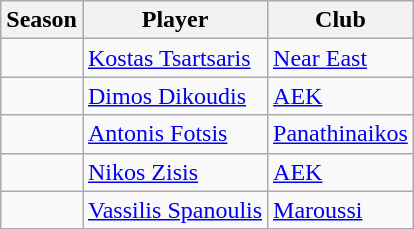<table class="wikitable sortable">
<tr>
<th>Season</th>
<th>Player</th>
<th>Club</th>
</tr>
<tr>
<td></td>
<td> <a href='#'>Kostas Tsartsaris</a></td>
<td><a href='#'>Near East</a></td>
</tr>
<tr>
<td></td>
<td> <a href='#'>Dimos Dikoudis</a></td>
<td><a href='#'>AEK</a></td>
</tr>
<tr>
<td></td>
<td> <a href='#'>Antonis Fotsis</a></td>
<td><a href='#'>Panathinaikos</a></td>
</tr>
<tr>
<td></td>
<td> <a href='#'>Nikos Zisis</a></td>
<td><a href='#'>AEK</a></td>
</tr>
<tr>
<td></td>
<td> <a href='#'>Vassilis Spanoulis</a></td>
<td><a href='#'>Maroussi</a></td>
</tr>
</table>
